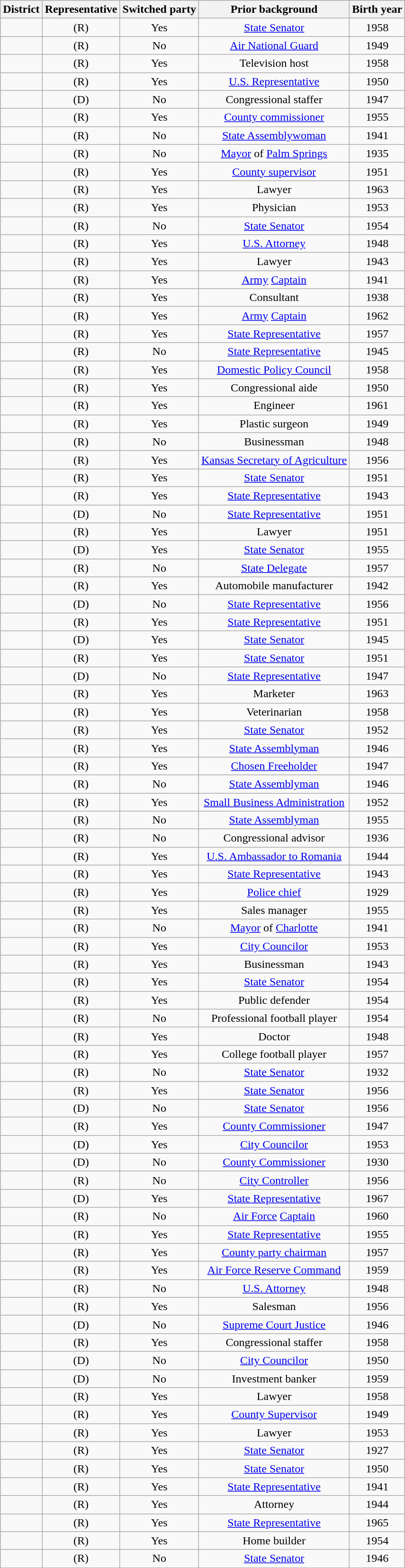<table class="sortable wikitable" style="text-align:center">
<tr>
<th>District</th>
<th>Representative</th>
<th>Switched party</th>
<th>Prior background</th>
<th>Birth year</th>
</tr>
<tr>
<td></td>
<td> (R)</td>
<td>Yes</td>
<td><a href='#'>State Senator</a></td>
<td>1958</td>
</tr>
<tr>
<td></td>
<td> (R)</td>
<td>No</td>
<td><a href='#'>Air National Guard</a></td>
<td>1949</td>
</tr>
<tr>
<td></td>
<td> (R)</td>
<td>Yes</td>
<td>Television host</td>
<td>1958</td>
</tr>
<tr>
<td></td>
<td> (R)</td>
<td>Yes</td>
<td><a href='#'>U.S. Representative</a></td>
<td>1950</td>
</tr>
<tr>
<td></td>
<td> (D)</td>
<td>No</td>
<td>Congressional staffer</td>
<td>1947</td>
</tr>
<tr>
<td></td>
<td> (R)</td>
<td>Yes</td>
<td><a href='#'>County commissioner</a></td>
<td>1955</td>
</tr>
<tr>
<td></td>
<td> (R)</td>
<td>No</td>
<td><a href='#'>State Assemblywoman</a></td>
<td>1941</td>
</tr>
<tr>
<td></td>
<td> (R)</td>
<td>No</td>
<td><a href='#'>Mayor</a> of <a href='#'>Palm Springs</a></td>
<td>1935</td>
</tr>
<tr>
<td></td>
<td> (R)</td>
<td>Yes</td>
<td><a href='#'>County supervisor</a></td>
<td>1951</td>
</tr>
<tr>
<td></td>
<td> (R)</td>
<td>Yes</td>
<td>Lawyer</td>
<td>1963</td>
</tr>
<tr>
<td></td>
<td> (R)</td>
<td>Yes</td>
<td>Physician</td>
<td>1953</td>
</tr>
<tr>
<td></td>
<td> (R)</td>
<td>No</td>
<td><a href='#'>State Senator</a></td>
<td>1954</td>
</tr>
<tr>
<td></td>
<td> (R)</td>
<td>Yes</td>
<td><a href='#'>U.S. Attorney</a></td>
<td>1948</td>
</tr>
<tr>
<td></td>
<td> (R)</td>
<td>Yes</td>
<td>Lawyer</td>
<td>1943</td>
</tr>
<tr>
<td></td>
<td> (R)</td>
<td>Yes</td>
<td><a href='#'>Army</a> <a href='#'>Captain</a></td>
<td>1941</td>
</tr>
<tr>
<td></td>
<td> (R)</td>
<td>Yes</td>
<td>Consultant</td>
<td>1938</td>
</tr>
<tr>
<td></td>
<td> (R)</td>
<td>Yes</td>
<td><a href='#'>Army</a> <a href='#'>Captain</a></td>
<td>1962</td>
</tr>
<tr>
<td></td>
<td> (R)</td>
<td>Yes</td>
<td><a href='#'>State Representative</a></td>
<td>1957</td>
</tr>
<tr>
<td></td>
<td> (R)</td>
<td>No</td>
<td><a href='#'>State Representative</a></td>
<td>1945</td>
</tr>
<tr>
<td></td>
<td> (R)</td>
<td>Yes</td>
<td><a href='#'>Domestic Policy Council</a></td>
<td>1958</td>
</tr>
<tr>
<td></td>
<td> (R)</td>
<td>Yes</td>
<td>Congressional aide</td>
<td>1950</td>
</tr>
<tr>
<td></td>
<td> (R)</td>
<td>Yes</td>
<td>Engineer</td>
<td>1961</td>
</tr>
<tr>
<td></td>
<td> (R)</td>
<td>Yes</td>
<td>Plastic surgeon</td>
<td>1949</td>
</tr>
<tr>
<td></td>
<td> (R)</td>
<td>No</td>
<td>Businessman</td>
<td>1948</td>
</tr>
<tr>
<td></td>
<td> (R)</td>
<td>Yes</td>
<td><a href='#'>Kansas Secretary of Agriculture</a></td>
<td>1956</td>
</tr>
<tr>
<td></td>
<td> (R)</td>
<td>Yes</td>
<td><a href='#'>State Senator</a></td>
<td>1951</td>
</tr>
<tr>
<td></td>
<td> (R)</td>
<td>Yes</td>
<td><a href='#'>State Representative</a></td>
<td>1943</td>
</tr>
<tr>
<td></td>
<td> (D)</td>
<td>No</td>
<td><a href='#'>State Representative</a></td>
<td>1951</td>
</tr>
<tr>
<td></td>
<td> (R)</td>
<td>Yes</td>
<td>Lawyer</td>
<td>1951</td>
</tr>
<tr>
<td></td>
<td> (D)</td>
<td>Yes</td>
<td><a href='#'>State Senator</a></td>
<td>1955</td>
</tr>
<tr>
<td></td>
<td> (R)</td>
<td>No</td>
<td><a href='#'>State Delegate</a></td>
<td>1957</td>
</tr>
<tr>
<td></td>
<td> (R)</td>
<td>Yes</td>
<td>Automobile manufacturer</td>
<td>1942</td>
</tr>
<tr>
<td></td>
<td> (D)</td>
<td>No</td>
<td><a href='#'>State Representative</a></td>
<td>1956</td>
</tr>
<tr>
<td></td>
<td> (R)</td>
<td>Yes</td>
<td><a href='#'>State Representative</a></td>
<td>1951</td>
</tr>
<tr>
<td></td>
<td> (D)</td>
<td>Yes</td>
<td><a href='#'>State Senator</a></td>
<td>1945</td>
</tr>
<tr>
<td></td>
<td> (R)</td>
<td>Yes</td>
<td><a href='#'>State Senator</a></td>
<td>1951</td>
</tr>
<tr>
<td></td>
<td> (D)</td>
<td>No</td>
<td><a href='#'>State Representative</a></td>
<td>1947</td>
</tr>
<tr>
<td></td>
<td> (R)</td>
<td>Yes</td>
<td>Marketer</td>
<td>1963</td>
</tr>
<tr>
<td></td>
<td> (R)</td>
<td>Yes</td>
<td>Veterinarian</td>
<td>1958</td>
</tr>
<tr>
<td></td>
<td> (R)</td>
<td>Yes</td>
<td><a href='#'>State Senator</a></td>
<td>1952</td>
</tr>
<tr>
<td></td>
<td> (R)</td>
<td>Yes</td>
<td><a href='#'>State Assemblyman</a></td>
<td>1946</td>
</tr>
<tr>
<td></td>
<td> (R)</td>
<td>Yes</td>
<td><a href='#'>Chosen Freeholder</a></td>
<td>1947</td>
</tr>
<tr>
<td></td>
<td> (R)</td>
<td>No</td>
<td><a href='#'>State Assemblyman</a></td>
<td>1946</td>
</tr>
<tr>
<td></td>
<td> (R)</td>
<td>Yes</td>
<td><a href='#'>Small Business Administration</a></td>
<td>1952</td>
</tr>
<tr>
<td></td>
<td> (R)</td>
<td>No</td>
<td><a href='#'>State Assemblyman</a></td>
<td>1955</td>
</tr>
<tr>
<td></td>
<td> (R)</td>
<td>No</td>
<td>Congressional advisor</td>
<td>1936</td>
</tr>
<tr>
<td></td>
<td> (R)</td>
<td>Yes</td>
<td><a href='#'>U.S. Ambassador to Romania</a></td>
<td>1944</td>
</tr>
<tr>
<td></td>
<td> (R)</td>
<td>Yes</td>
<td><a href='#'>State Representative</a></td>
<td>1943</td>
</tr>
<tr>
<td></td>
<td> (R)</td>
<td>Yes</td>
<td><a href='#'>Police chief</a></td>
<td>1929</td>
</tr>
<tr>
<td></td>
<td> (R)</td>
<td>Yes</td>
<td>Sales manager</td>
<td>1955</td>
</tr>
<tr>
<td></td>
<td> (R)</td>
<td>No</td>
<td><a href='#'>Mayor</a> of <a href='#'>Charlotte</a></td>
<td>1941</td>
</tr>
<tr>
<td></td>
<td> (R)</td>
<td>Yes</td>
<td><a href='#'>City Councilor</a></td>
<td>1953</td>
</tr>
<tr>
<td></td>
<td> (R)</td>
<td>Yes</td>
<td>Businessman</td>
<td>1943</td>
</tr>
<tr>
<td></td>
<td> (R)</td>
<td>Yes</td>
<td><a href='#'>State Senator</a></td>
<td>1954</td>
</tr>
<tr>
<td></td>
<td> (R)</td>
<td>Yes</td>
<td>Public defender</td>
<td>1954</td>
</tr>
<tr>
<td></td>
<td> (R)</td>
<td>No</td>
<td>Professional football player</td>
<td>1954</td>
</tr>
<tr>
<td></td>
<td> (R)</td>
<td>Yes</td>
<td>Doctor</td>
<td>1948</td>
</tr>
<tr>
<td></td>
<td> (R)</td>
<td>Yes</td>
<td>College football player</td>
<td>1957</td>
</tr>
<tr>
<td></td>
<td> (R)</td>
<td>No</td>
<td><a href='#'>State Senator</a></td>
<td>1932</td>
</tr>
<tr>
<td></td>
<td> (R)</td>
<td>Yes</td>
<td><a href='#'>State Senator</a></td>
<td>1956</td>
</tr>
<tr>
<td></td>
<td> (D)</td>
<td>No</td>
<td><a href='#'>State Senator</a></td>
<td>1956</td>
</tr>
<tr>
<td></td>
<td> (R)</td>
<td>Yes</td>
<td><a href='#'>County Commissioner</a></td>
<td>1947</td>
</tr>
<tr>
<td></td>
<td> (D)</td>
<td>Yes</td>
<td><a href='#'>City Councilor</a></td>
<td>1953</td>
</tr>
<tr>
<td></td>
<td> (D)</td>
<td>No</td>
<td><a href='#'>County Commissioner</a></td>
<td>1930</td>
</tr>
<tr>
<td></td>
<td> (R)</td>
<td>No</td>
<td><a href='#'>City Controller</a></td>
<td>1956</td>
</tr>
<tr>
<td></td>
<td> (D)</td>
<td>Yes</td>
<td><a href='#'>State Representative</a></td>
<td>1967</td>
</tr>
<tr>
<td></td>
<td> (R)</td>
<td>No</td>
<td><a href='#'>Air Force</a> <a href='#'>Captain</a></td>
<td>1960</td>
</tr>
<tr>
<td></td>
<td> (R)</td>
<td>Yes</td>
<td><a href='#'>State Representative</a></td>
<td>1955</td>
</tr>
<tr>
<td></td>
<td> (R)</td>
<td>Yes</td>
<td><a href='#'>County party chairman</a></td>
<td>1957</td>
</tr>
<tr>
<td></td>
<td> (R)</td>
<td>Yes</td>
<td><a href='#'>Air Force Reserve Command</a></td>
<td>1959</td>
</tr>
<tr>
<td></td>
<td> (R)</td>
<td>No</td>
<td><a href='#'>U.S. Attorney</a></td>
<td>1948</td>
</tr>
<tr>
<td></td>
<td> (R)</td>
<td>Yes</td>
<td>Salesman</td>
<td>1956</td>
</tr>
<tr>
<td></td>
<td> (D)</td>
<td>No</td>
<td><a href='#'>Supreme Court Justice</a></td>
<td>1946</td>
</tr>
<tr>
<td></td>
<td> (R)</td>
<td>Yes</td>
<td>Congressional staffer</td>
<td>1958</td>
</tr>
<tr>
<td></td>
<td> (D)</td>
<td>No</td>
<td><a href='#'>City Councilor</a></td>
<td>1950</td>
</tr>
<tr>
<td></td>
<td> (D)</td>
<td>No</td>
<td>Investment banker</td>
<td>1959</td>
</tr>
<tr>
<td></td>
<td> (R)</td>
<td>Yes</td>
<td>Lawyer</td>
<td>1958</td>
</tr>
<tr>
<td></td>
<td> (R)</td>
<td>Yes</td>
<td><a href='#'>County Supervisor</a></td>
<td>1949</td>
</tr>
<tr>
<td></td>
<td> (R)</td>
<td>Yes</td>
<td>Lawyer</td>
<td>1953</td>
</tr>
<tr>
<td></td>
<td> (R)</td>
<td>Yes</td>
<td><a href='#'>State Senator</a></td>
<td>1927</td>
</tr>
<tr>
<td></td>
<td> (R)</td>
<td>Yes</td>
<td><a href='#'>State Senator</a></td>
<td>1950</td>
</tr>
<tr>
<td></td>
<td> (R)</td>
<td>Yes</td>
<td><a href='#'>State Representative</a></td>
<td>1941</td>
</tr>
<tr>
<td></td>
<td> (R)</td>
<td>Yes</td>
<td>Attorney</td>
<td>1944</td>
</tr>
<tr>
<td></td>
<td> (R)</td>
<td>Yes</td>
<td><a href='#'>State Representative</a></td>
<td>1965</td>
</tr>
<tr>
<td></td>
<td> (R)</td>
<td>Yes</td>
<td>Home builder</td>
<td>1954</td>
</tr>
<tr>
<td></td>
<td> (R)</td>
<td>No</td>
<td><a href='#'>State Senator</a></td>
<td>1946</td>
</tr>
</table>
